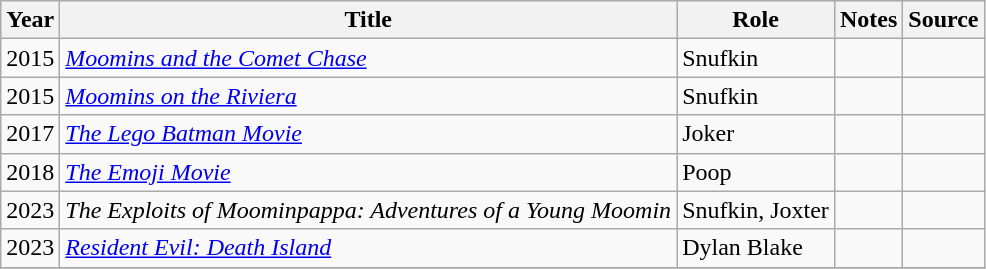<table class="wikitable sortable">
<tr>
<th>Year</th>
<th>Title</th>
<th>Role</th>
<th>Notes</th>
<th>Source</th>
</tr>
<tr>
<td>2015</td>
<td><em><a href='#'>Moomins and the Comet Chase</a></em></td>
<td>Snufkin</td>
<td></td>
<td></td>
</tr>
<tr>
<td>2015</td>
<td><em><a href='#'>Moomins on the Riviera</a></em></td>
<td>Snufkin</td>
<td></td>
<td></td>
</tr>
<tr>
<td>2017</td>
<td><em><a href='#'>The Lego Batman Movie</a></em></td>
<td>Joker</td>
<td></td>
<td></td>
</tr>
<tr>
<td>2018</td>
<td><em><a href='#'>The Emoji Movie</a></em></td>
<td>Poop</td>
<td></td>
<td></td>
</tr>
<tr>
<td>2023</td>
<td><em>The Exploits of Moominpappa: Adventures of a Young Moomin</em></td>
<td>Snufkin, Joxter</td>
<td></td>
<td></td>
</tr>
<tr>
<td>2023</td>
<td><em><a href='#'>Resident Evil: Death Island</a></em></td>
<td>Dylan Blake</td>
<td></td>
<td></td>
</tr>
<tr>
</tr>
</table>
